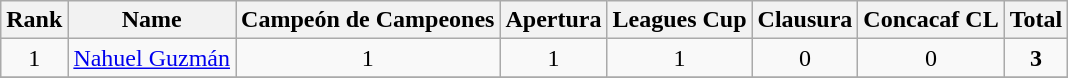<table class="wikitable" style="text-align: center">
<tr>
<th>Rank</th>
<th>Name</th>
<th>Campeón de Campeones</th>
<th>Apertura</th>
<th>Leagues Cup</th>
<th>Clausura</th>
<th>Concacaf CL</th>
<th>Total</th>
</tr>
<tr>
<td>1</td>
<td align=left> <a href='#'>Nahuel Guzmán</a></td>
<td>1</td>
<td>1</td>
<td>1</td>
<td>0</td>
<td>0</td>
<td><strong>3</strong></td>
</tr>
<tr>
</tr>
</table>
